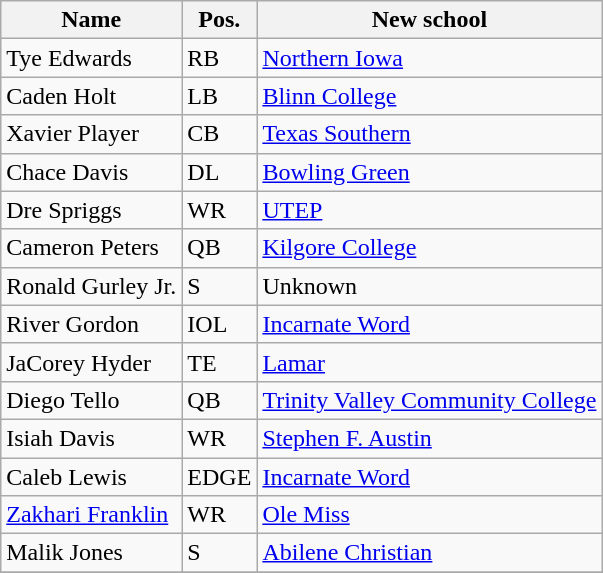<table class="wikitable sortable">
<tr>
<th>Name</th>
<th>Pos.</th>
<th>New school</th>
</tr>
<tr>
<td>Tye Edwards</td>
<td>RB</td>
<td><a href='#'>Northern Iowa</a></td>
</tr>
<tr>
<td>Caden Holt</td>
<td>LB</td>
<td><a href='#'>Blinn College</a></td>
</tr>
<tr>
<td>Xavier Player</td>
<td>CB</td>
<td><a href='#'>Texas Southern</a></td>
</tr>
<tr>
<td>Chace Davis</td>
<td>DL</td>
<td><a href='#'>Bowling Green</a></td>
</tr>
<tr>
<td>Dre Spriggs</td>
<td>WR</td>
<td><a href='#'>UTEP</a></td>
</tr>
<tr>
<td>Cameron Peters</td>
<td>QB</td>
<td><a href='#'>Kilgore College</a></td>
</tr>
<tr>
<td>Ronald Gurley Jr.</td>
<td>S</td>
<td>Unknown</td>
</tr>
<tr>
<td>River Gordon</td>
<td>IOL</td>
<td><a href='#'>Incarnate Word</a></td>
</tr>
<tr>
<td>JaCorey Hyder</td>
<td>TE</td>
<td><a href='#'>Lamar</a></td>
</tr>
<tr>
<td>Diego Tello</td>
<td>QB</td>
<td><a href='#'>Trinity Valley Community College</a></td>
</tr>
<tr>
<td>Isiah Davis</td>
<td>WR</td>
<td><a href='#'>Stephen F. Austin</a></td>
</tr>
<tr>
<td>Caleb Lewis</td>
<td>EDGE</td>
<td><a href='#'>Incarnate Word</a></td>
</tr>
<tr>
<td><a href='#'>Zakhari Franklin</a></td>
<td>WR</td>
<td><a href='#'>Ole Miss</a></td>
</tr>
<tr>
<td>Malik Jones</td>
<td>S</td>
<td><a href='#'>Abilene Christian</a></td>
</tr>
<tr>
</tr>
</table>
